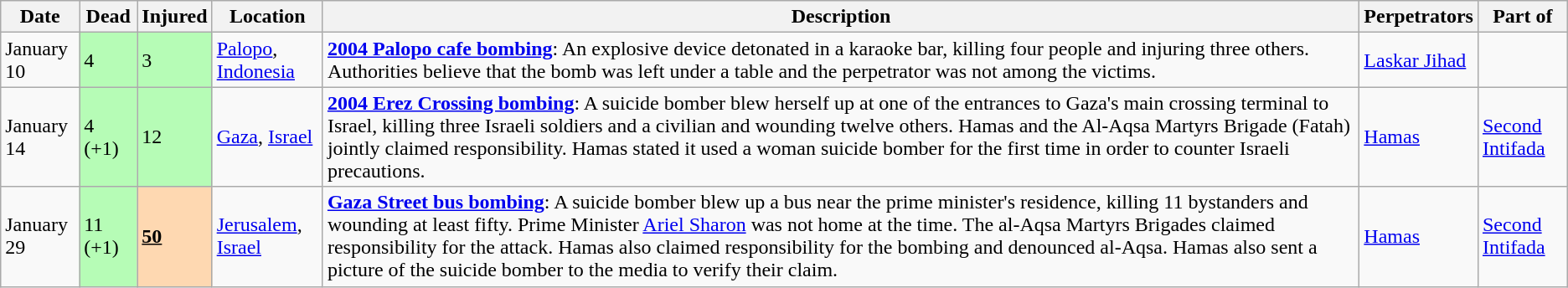<table class="wikitable" id="terrorIncidents2004Jan">
<tr>
<th>Date</th>
<th>Dead</th>
<th>Injured</th>
<th>Location</th>
<th>Description</th>
<th>Perpetrators</th>
<th>Part of</th>
</tr>
<tr>
<td>January 10</td>
<td style="background:#B6FCB6;align="right">4</td>
<td style="background:#B6FCB6;align="right">3</td>
<td><a href='#'>Palopo</a>, <a href='#'>Indonesia</a></td>
<td><strong><a href='#'>2004 Palopo cafe bombing</a></strong>: An explosive device detonated in a karaoke bar, killing four people and injuring three others. Authorities believe that the bomb was left under a table and the perpetrator was not among the victims.</td>
<td><a href='#'>Laskar Jihad</a></td>
<td></td>
</tr>
<tr>
<td>January 14</td>
<td style="background:#B6FCB6;align="right">4 (+1)</td>
<td style="background:#B6FCB6;align="right">12</td>
<td><a href='#'>Gaza</a>, <a href='#'>Israel</a></td>
<td><strong><a href='#'>2004 Erez Crossing bombing</a></strong>: A suicide bomber blew herself up at one of the entrances to Gaza's main crossing terminal to Israel, killing three Israeli soldiers and a civilian and wounding twelve others. Hamas and the Al-Aqsa Martyrs Brigade (Fatah) jointly claimed responsibility. Hamas stated it used a woman suicide bomber for the first time in order to counter Israeli precautions.</td>
<td><a href='#'>Hamas</a></td>
<td><a href='#'>Second Intifada</a></td>
</tr>
<tr>
<td>January 29</td>
<td style="background:#B6FCB6;align="right">11 (+1)</td>
<td style="background:#FED8B1;align="right"><u><strong>50</strong></u></td>
<td><a href='#'>Jerusalem</a>, <a href='#'>Israel</a></td>
<td><strong><a href='#'>Gaza Street bus bombing</a></strong>: A suicide bomber blew up a bus near the prime minister's residence, killing 11 bystanders and wounding at least fifty. Prime Minister <a href='#'>Ariel Sharon</a> was not home at the time. The al-Aqsa Martyrs Brigades claimed responsibility for the attack. Hamas also claimed responsibility for the bombing and denounced al-Aqsa. Hamas also sent a picture of the suicide bomber to the media to verify their claim.</td>
<td><a href='#'>Hamas</a></td>
<td><a href='#'>Second Intifada</a></td>
</tr>
</table>
